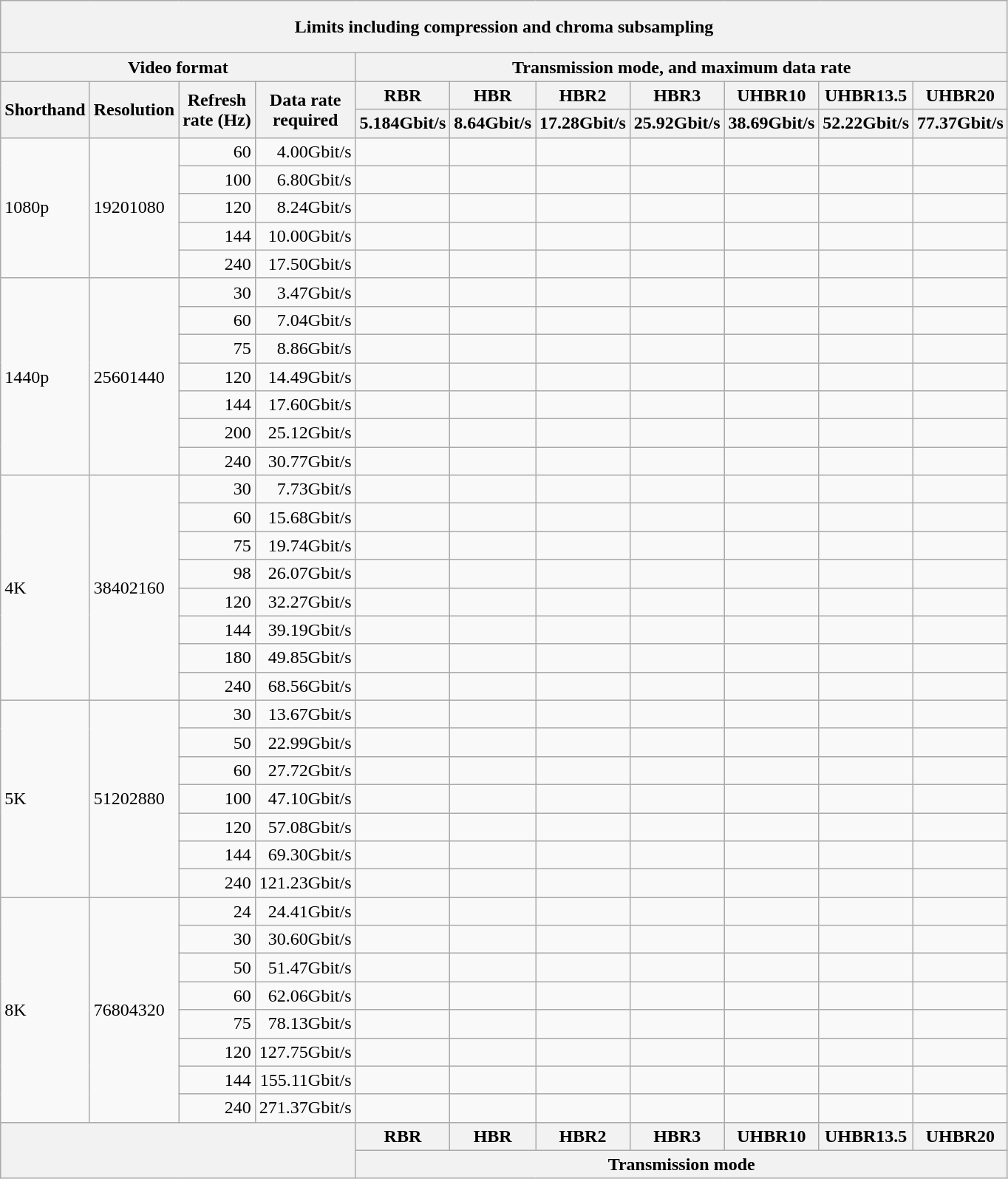<table class="wikitable mw-collapsible mw-collapsed">
<tr>
<th colspan=11 style="height:2.5em;">Limits including compression and chroma subsampling</th>
</tr>
<tr>
<th colspan=4>Video format</th>
<th colspan=7>Transmission mode, and maximum data rate</th>
</tr>
<tr>
<th rowspan=2>Shorthand</th>
<th rowspan=2>Resolution</th>
<th rowspan=2>Refresh<br>rate (Hz)</th>
<th rowspan=2>Data rate<br>required</th>
<th>RBR</th>
<th>HBR</th>
<th>HBR2</th>
<th>HBR3</th>
<th>UHBR10</th>
<th>UHBR13.5</th>
<th>UHBR20</th>
</tr>
<tr>
<th>5.184Gbit/s</th>
<th>8.64Gbit/s</th>
<th>17.28Gbit/s</th>
<th>25.92Gbit/s</th>
<th>38.69Gbit/s</th>
<th>52.22Gbit/s</th>
<th>77.37Gbit/s</th>
</tr>
<tr>
<td rowspan="5">1080p</td>
<td rowspan="5">19201080</td>
<td align="right">60</td>
<td align="right">4.00Gbit/s</td>
<td></td>
<td></td>
<td></td>
<td></td>
<td></td>
<td></td>
<td></td>
</tr>
<tr>
<td align="right">100</td>
<td align="right">6.80Gbit/s</td>
<td></td>
<td></td>
<td></td>
<td></td>
<td></td>
<td></td>
<td></td>
</tr>
<tr>
<td align="right">120</td>
<td align="right">8.24Gbit/s</td>
<td></td>
<td></td>
<td></td>
<td></td>
<td></td>
<td></td>
<td></td>
</tr>
<tr>
<td align="right">144</td>
<td align="right">10.00Gbit/s</td>
<td></td>
<td></td>
<td></td>
<td></td>
<td></td>
<td></td>
<td></td>
</tr>
<tr>
<td align="right">240</td>
<td align="right">17.50Gbit/s</td>
<td></td>
<td></td>
<td></td>
<td></td>
<td></td>
<td></td>
<td></td>
</tr>
<tr>
<td rowspan="7">1440p</td>
<td rowspan="7">25601440</td>
<td align="right">30</td>
<td align="right">3.47Gbit/s</td>
<td></td>
<td></td>
<td></td>
<td></td>
<td></td>
<td></td>
<td></td>
</tr>
<tr>
<td align="right">60</td>
<td align="right">7.04Gbit/s</td>
<td></td>
<td></td>
<td></td>
<td></td>
<td></td>
<td></td>
<td></td>
</tr>
<tr>
<td align="right">75</td>
<td align="right">8.86Gbit/s</td>
<td></td>
<td></td>
<td></td>
<td></td>
<td></td>
<td></td>
<td></td>
</tr>
<tr>
<td align="right">120</td>
<td align="right">14.49Gbit/s</td>
<td></td>
<td></td>
<td></td>
<td></td>
<td></td>
<td></td>
<td></td>
</tr>
<tr>
<td align="right">144</td>
<td align="right">17.60Gbit/s</td>
<td></td>
<td></td>
<td></td>
<td></td>
<td></td>
<td></td>
<td></td>
</tr>
<tr>
<td align="right">200</td>
<td align="right">25.12Gbit/s</td>
<td></td>
<td></td>
<td></td>
<td></td>
<td></td>
<td></td>
<td></td>
</tr>
<tr>
<td align="right">240</td>
<td align="right">30.77Gbit/s</td>
<td></td>
<td></td>
<td></td>
<td></td>
<td></td>
<td></td>
<td></td>
</tr>
<tr>
<td rowspan="8">4K</td>
<td rowspan="8">38402160</td>
<td align="right">30</td>
<td align="right">7.73Gbit/s</td>
<td></td>
<td></td>
<td></td>
<td></td>
<td></td>
<td></td>
<td></td>
</tr>
<tr>
<td align="right">60</td>
<td align="right">15.68Gbit/s</td>
<td></td>
<td></td>
<td></td>
<td></td>
<td></td>
<td></td>
<td></td>
</tr>
<tr>
<td align="right">75</td>
<td align="right">19.74Gbit/s</td>
<td></td>
<td></td>
<td></td>
<td></td>
<td></td>
<td></td>
<td></td>
</tr>
<tr>
<td align="right">98</td>
<td align="right">26.07Gbit/s</td>
<td></td>
<td></td>
<td></td>
<td></td>
<td></td>
<td></td>
<td></td>
</tr>
<tr>
<td align="right">120</td>
<td align="right">32.27Gbit/s</td>
<td></td>
<td></td>
<td></td>
<td></td>
<td></td>
<td></td>
<td></td>
</tr>
<tr>
<td align="right">144</td>
<td align="right">39.19Gbit/s</td>
<td></td>
<td></td>
<td></td>
<td></td>
<td></td>
<td></td>
<td></td>
</tr>
<tr>
<td align="right">180</td>
<td align="right">49.85Gbit/s</td>
<td></td>
<td></td>
<td></td>
<td></td>
<td></td>
<td></td>
<td></td>
</tr>
<tr>
<td align="right">240</td>
<td align="right">68.56Gbit/s</td>
<td></td>
<td></td>
<td></td>
<td></td>
<td></td>
<td></td>
<td></td>
</tr>
<tr>
<td rowspan="7">5K</td>
<td rowspan="7">51202880</td>
<td align="right">30</td>
<td align="right">13.67Gbit/s</td>
<td></td>
<td></td>
<td></td>
<td></td>
<td></td>
<td></td>
<td></td>
</tr>
<tr>
<td align="right">50</td>
<td align="right">22.99Gbit/s</td>
<td></td>
<td></td>
<td></td>
<td></td>
<td></td>
<td></td>
<td></td>
</tr>
<tr>
<td align="right">60</td>
<td align="right">27.72Gbit/s</td>
<td></td>
<td></td>
<td></td>
<td></td>
<td></td>
<td></td>
<td></td>
</tr>
<tr>
<td align="right">100</td>
<td align="right">47.10Gbit/s</td>
<td></td>
<td></td>
<td></td>
<td></td>
<td></td>
<td></td>
<td></td>
</tr>
<tr>
<td align="right">120</td>
<td align="right">57.08Gbit/s</td>
<td></td>
<td></td>
<td></td>
<td></td>
<td></td>
<td></td>
<td></td>
</tr>
<tr>
<td align="right">144</td>
<td align="right">69.30Gbit/s</td>
<td></td>
<td></td>
<td></td>
<td></td>
<td></td>
<td></td>
<td></td>
</tr>
<tr>
<td align="right">240</td>
<td align="right">121.23Gbit/s</td>
<td></td>
<td></td>
<td></td>
<td></td>
<td></td>
<td></td>
<td></td>
</tr>
<tr>
<td rowspan="8">8K</td>
<td rowspan="8">76804320</td>
<td align="right">24</td>
<td align="right">24.41Gbit/s</td>
<td></td>
<td></td>
<td></td>
<td></td>
<td></td>
<td></td>
<td></td>
</tr>
<tr>
<td align="right">30</td>
<td align="right">30.60Gbit/s</td>
<td></td>
<td></td>
<td></td>
<td></td>
<td></td>
<td></td>
<td></td>
</tr>
<tr>
<td align="right">50</td>
<td align="right">51.47Gbit/s</td>
<td></td>
<td></td>
<td></td>
<td></td>
<td></td>
<td></td>
<td></td>
</tr>
<tr>
<td align="right">60</td>
<td align="right">62.06Gbit/s</td>
<td></td>
<td></td>
<td></td>
<td></td>
<td></td>
<td></td>
<td></td>
</tr>
<tr>
<td align="right">75</td>
<td align="right">78.13Gbit/s</td>
<td></td>
<td></td>
<td></td>
<td></td>
<td></td>
<td></td>
<td></td>
</tr>
<tr>
<td align="right">120</td>
<td align="right">127.75Gbit/s</td>
<td></td>
<td></td>
<td></td>
<td></td>
<td></td>
<td></td>
<td></td>
</tr>
<tr>
<td align="right">144</td>
<td align="right">155.11Gbit/s</td>
<td></td>
<td></td>
<td></td>
<td></td>
<td></td>
<td></td>
<td></td>
</tr>
<tr>
<td align="right">240</td>
<td align="right">271.37Gbit/s</td>
<td></td>
<td></td>
<td></td>
<td></td>
<td></td>
<td></td>
<td></td>
</tr>
<tr>
<th rowspan=2 colspan=4></th>
<th>RBR</th>
<th>HBR</th>
<th>HBR2</th>
<th>HBR3</th>
<th>UHBR10</th>
<th>UHBR13.5</th>
<th>UHBR20</th>
</tr>
<tr>
<th colspan=7>Transmission mode</th>
</tr>
</table>
